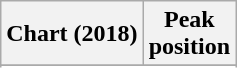<table class="wikitable sortable plainrowheaders" style="text-align:center">
<tr>
<th scope="col">Chart (2018)</th>
<th scope="col">Peak<br> position</th>
</tr>
<tr>
</tr>
<tr>
</tr>
<tr>
</tr>
</table>
